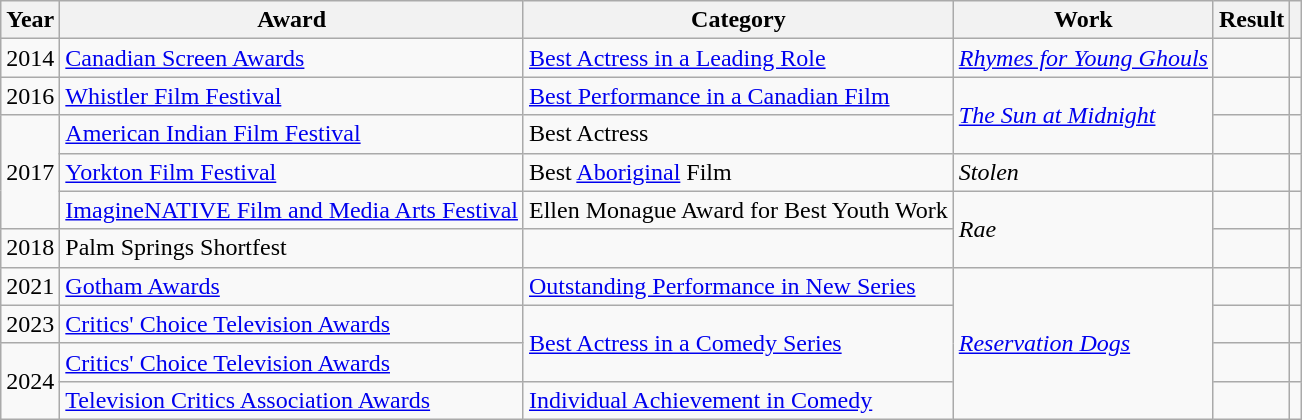<table class="wikitable">
<tr>
<th>Year</th>
<th>Award</th>
<th>Category</th>
<th>Work</th>
<th>Result</th>
<th></th>
</tr>
<tr>
<td>2014</td>
<td><a href='#'>Canadian Screen Awards</a></td>
<td><a href='#'>Best Actress in a Leading Role</a></td>
<td><em><a href='#'>Rhymes for Young Ghouls</a></em></td>
<td></td>
<td align="center"></td>
</tr>
<tr>
<td>2016</td>
<td><a href='#'>Whistler Film Festival</a></td>
<td><a href='#'>Best Performance in a Canadian Film</a></td>
<td rowspan="2"><em><a href='#'>The Sun at Midnight</a></em></td>
<td></td>
<td align="center"></td>
</tr>
<tr>
<td rowspan="3">2017</td>
<td><a href='#'>American Indian Film Festival</a></td>
<td>Best Actress</td>
<td></td>
<td align="center"></td>
</tr>
<tr>
<td><a href='#'>Yorkton Film Festival</a></td>
<td>Best <a href='#'>Aboriginal</a> Film</td>
<td><em>Stolen</em></td>
<td></td>
<td align="center"></td>
</tr>
<tr>
<td><a href='#'>ImagineNATIVE Film and Media Arts Festival</a></td>
<td>Ellen Monague Award for Best Youth Work</td>
<td rowspan="2"><em>Rae</em></td>
<td></td>
<td align="center"></td>
</tr>
<tr>
<td>2018</td>
<td>Palm Springs Shortfest</td>
<td></td>
<td></td>
<td align="center"></td>
</tr>
<tr>
<td>2021</td>
<td><a href='#'>Gotham Awards</a></td>
<td><a href='#'>Outstanding Performance in New Series</a></td>
<td rowspan="4"><em><a href='#'>Reservation Dogs</a></em></td>
<td></td>
<td align="center"></td>
</tr>
<tr>
<td>2023</td>
<td><a href='#'>Critics' Choice Television Awards</a></td>
<td rowspan="2"><a href='#'>Best Actress in a Comedy Series</a></td>
<td></td>
<td align="center"></td>
</tr>
<tr>
<td rowspan="2">2024</td>
<td><a href='#'>Critics' Choice Television Awards</a></td>
<td></td>
<td align="center"></td>
</tr>
<tr>
<td><a href='#'>Television Critics Association Awards</a></td>
<td><a href='#'>Individual Achievement in Comedy</a></td>
<td></td>
<td align="center"></td>
</tr>
</table>
